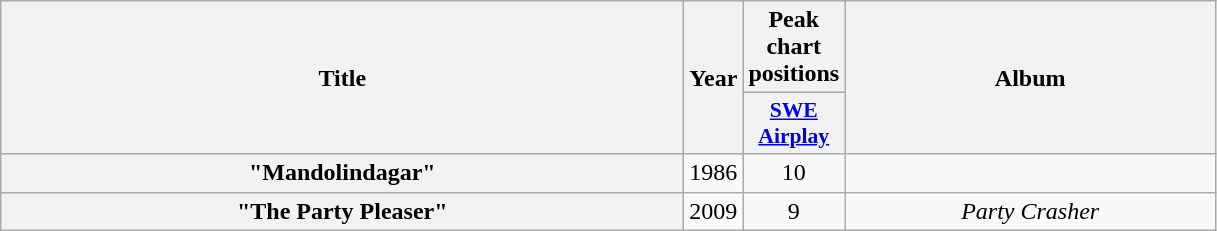<table class="wikitable plainrowheaders" style="text-align:center;">
<tr>
<th scope="col" rowspan="2" style="width:28em;">Title</th>
<th scope="col" rowspan="2" style="width:1em;">Year</th>
<th scope="col" colspan="1" style="width:1em;">Peak chart positions</th>
<th scope="col" rowspan="2" style="width:15em;">Album</th>
</tr>
<tr>
<th scope="col" style="width:3em;font-size:90%;"><a href='#'>SWE<br>Airplay</a><br></th>
</tr>
<tr>
<th scope="row">"Mandolindagar"</th>
<td>1986</td>
<td>10</td>
<td></td>
</tr>
<tr>
<th scope="row">"The Party Pleaser"</th>
<td>2009</td>
<td>9</td>
<td><em>Party Crasher</em></td>
</tr>
</table>
